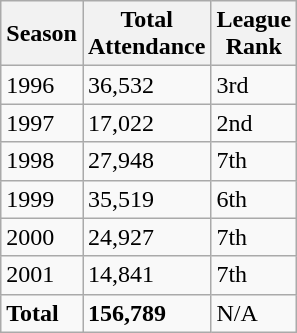<table class="wikitable">
<tr>
<th>Season</th>
<th>Total<br>Attendance</th>
<th>League<br>Rank</th>
</tr>
<tr>
<td>1996</td>
<td>36,532</td>
<td>3rd</td>
</tr>
<tr>
<td>1997</td>
<td>17,022</td>
<td>2nd</td>
</tr>
<tr>
<td>1998</td>
<td>27,948</td>
<td>7th</td>
</tr>
<tr>
<td>1999</td>
<td>35,519</td>
<td>6th</td>
</tr>
<tr>
<td>2000</td>
<td>24,927</td>
<td>7th</td>
</tr>
<tr>
<td>2001</td>
<td>14,841</td>
<td>7th</td>
</tr>
<tr>
<td><strong>Total</strong></td>
<td><strong>156,789</strong></td>
<td>N/A</td>
</tr>
</table>
